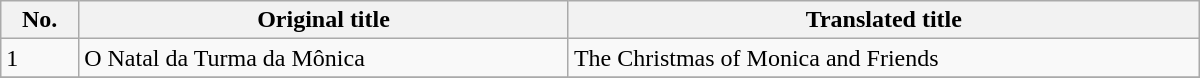<table class="wikitable" width=800>
<tr>
<th>No.</th>
<th>Original title</th>
<th>Translated title</th>
</tr>
<tr>
<td>1</td>
<td>O Natal da Turma da Mônica</td>
<td>The Christmas of Monica and Friends</td>
</tr>
<tr>
</tr>
</table>
